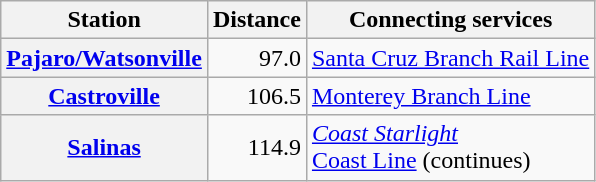<table class=wikitable sortable" style="font-size:100%;text-align:right;">
<tr>
<th>Station</th>
<th>Distance</th>
<th>Connecting services</th>
</tr>
<tr>
<th><a href='#'>Pajaro/Watsonville</a></th>
<td>97.0</td>
<td style="text-align:left;"><a href='#'>Santa Cruz Branch Rail Line</a></td>
</tr>
<tr>
<th><a href='#'>Castroville</a></th>
<td>106.5</td>
<td style="text-align:left;"><a href='#'>Monterey Branch Line</a></td>
</tr>
<tr>
<th><a href='#'>Salinas</a></th>
<td>114.9</td>
<td style="text-align:left;"><em><a href='#'>Coast Starlight</a></em><br><a href='#'>Coast Line</a> (continues)</td>
</tr>
</table>
